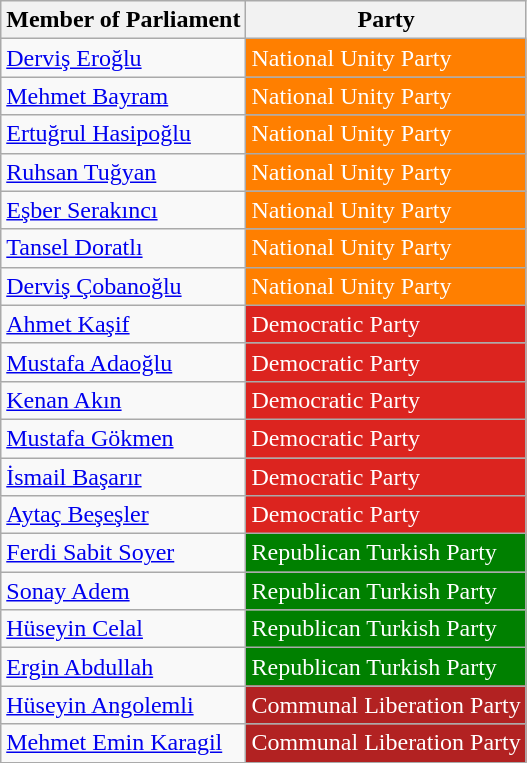<table class="wikitable">
<tr>
<th>Member of Parliament</th>
<th>Party</th>
</tr>
<tr>
<td><a href='#'>Derviş Eroğlu</a></td>
<td style="background:#FF7F00; color:white">National Unity Party</td>
</tr>
<tr>
<td><a href='#'>Mehmet Bayram</a></td>
<td style="background:#FF7F00; color:white">National Unity Party</td>
</tr>
<tr>
<td><a href='#'>Ertuğrul Hasipoğlu</a></td>
<td style="background:#FF7F00; color:white">National Unity Party</td>
</tr>
<tr>
<td><a href='#'>Ruhsan Tuğyan</a></td>
<td style="background:#FF7F00; color:white">National Unity Party</td>
</tr>
<tr>
<td><a href='#'>Eşber Serakıncı</a></td>
<td style="background:#FF7F00; color:white">National Unity Party</td>
</tr>
<tr>
<td><a href='#'>Tansel Doratlı</a></td>
<td style="background:#FF7F00; color:white">National Unity Party</td>
</tr>
<tr>
<td><a href='#'>Derviş Çobanoğlu</a></td>
<td style="background:#FF7F00; color:white">National Unity Party</td>
</tr>
<tr>
<td><a href='#'>Ahmet Kaşif</a></td>
<td style="background:#DC241f; color:white">Democratic Party</td>
</tr>
<tr>
<td><a href='#'>Mustafa Adaoğlu</a></td>
<td style="background:#DC241f; color:white">Democratic Party</td>
</tr>
<tr>
<td><a href='#'>Kenan Akın</a></td>
<td style="background:#DC241f; color:white">Democratic Party</td>
</tr>
<tr>
<td><a href='#'>Mustafa Gökmen</a></td>
<td style="background:#DC241f; color:white">Democratic Party</td>
</tr>
<tr>
<td><a href='#'>İsmail Başarır</a></td>
<td style="background:#DC241f; color:white">Democratic Party</td>
</tr>
<tr>
<td><a href='#'>Aytaç Beşeşler</a></td>
<td style="background:#DC241f; color:white">Democratic Party</td>
</tr>
<tr>
<td><a href='#'>Ferdi Sabit Soyer</a></td>
<td style="background:#008000; color:white">Republican Turkish Party</td>
</tr>
<tr>
<td><a href='#'>Sonay Adem</a></td>
<td style="background:#008000; color:white">Republican Turkish Party</td>
</tr>
<tr>
<td><a href='#'>Hüseyin Celal</a></td>
<td style="background:#008000; color:white">Republican Turkish Party</td>
</tr>
<tr>
<td><a href='#'>Ergin Abdullah</a></td>
<td style="background:#008000; color:white">Republican Turkish Party</td>
</tr>
<tr>
<td><a href='#'>Hüseyin Angolemli</a></td>
<td style="background:#B22222; color:white">Communal Liberation Party</td>
</tr>
<tr>
<td><a href='#'>Mehmet Emin Karagil</a></td>
<td style="background:#B22222; color:white">Communal Liberation Party</td>
</tr>
<tr>
</tr>
</table>
